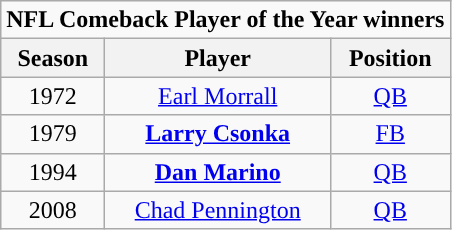<table class="wikitable" style="text-align:center">
<tr>
<td colspan="3"><strong>NFL Comeback Player of the Year winners</strong></td>
</tr>
<tr>
<th>Season</th>
<th>Player</th>
<th>Position</th>
</tr>
<tr>
<td>1972</td>
<td><a href='#'>Earl Morrall</a></td>
<td><a href='#'>QB</a></td>
</tr>
<tr>
<td>1979</td>
<td><strong><a href='#'>Larry Csonka</a></strong></td>
<td><a href='#'>FB</a></td>
</tr>
<tr>
<td>1994</td>
<td><strong><a href='#'>Dan Marino</a></strong></td>
<td><a href='#'>QB</a></td>
</tr>
<tr>
<td>2008</td>
<td><a href='#'>Chad Pennington</a></td>
<td><a href='#'>QB</a></td>
</tr>
</table>
